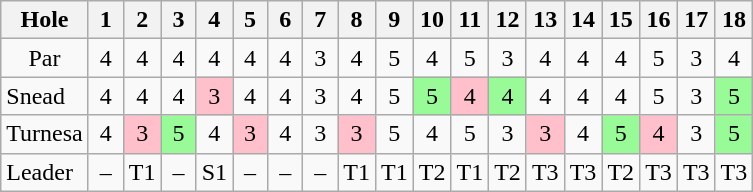<table class="wikitable" style="text-align:center">
<tr>
<th>Hole</th>
<th> 1 </th>
<th> 2 </th>
<th> 3 </th>
<th> 4 </th>
<th> 5 </th>
<th> 6 </th>
<th> 7 </th>
<th> 8 </th>
<th> 9 </th>
<th>10</th>
<th>11</th>
<th>12</th>
<th>13</th>
<th>14</th>
<th>15</th>
<th>16</th>
<th>17</th>
<th>18</th>
</tr>
<tr>
<td>Par</td>
<td>4</td>
<td>4</td>
<td>4</td>
<td>4</td>
<td>4</td>
<td>4</td>
<td>3</td>
<td>4</td>
<td>5</td>
<td>4</td>
<td>5</td>
<td>3</td>
<td>4</td>
<td>4</td>
<td>4</td>
<td>5</td>
<td>3</td>
<td>4</td>
</tr>
<tr>
<td align=left> Snead</td>
<td>4</td>
<td>4</td>
<td>4</td>
<td style="background: Pink;">3</td>
<td>4</td>
<td>4</td>
<td>3</td>
<td>4</td>
<td>5</td>
<td style="background: PaleGreen;">5</td>
<td style="background: Pink;">4</td>
<td style="background: PaleGreen;">4</td>
<td>4</td>
<td>4</td>
<td>4</td>
<td>5</td>
<td>3</td>
<td style="background: PaleGreen;">5</td>
</tr>
<tr>
<td align=left> Turnesa</td>
<td>4</td>
<td style="background: Pink;">3</td>
<td style="background: PaleGreen;">5</td>
<td>4</td>
<td style="background: Pink;">3</td>
<td>4</td>
<td>3</td>
<td style="background: Pink;">3</td>
<td>5</td>
<td>4</td>
<td>5</td>
<td>3</td>
<td style="background: Pink;">3</td>
<td>4</td>
<td style="background: PaleGreen;">5</td>
<td style="background: Pink;">4</td>
<td>3</td>
<td style="background: PaleGreen;">5</td>
</tr>
<tr>
<td align=left>Leader</td>
<td>–</td>
<td>T1</td>
<td>–</td>
<td>S1</td>
<td>–</td>
<td>–</td>
<td>–</td>
<td>T1</td>
<td>T1</td>
<td>T2</td>
<td>T1</td>
<td>T2</td>
<td>T3</td>
<td>T3</td>
<td>T2</td>
<td>T3</td>
<td>T3</td>
<td>T3</td>
</tr>
</table>
